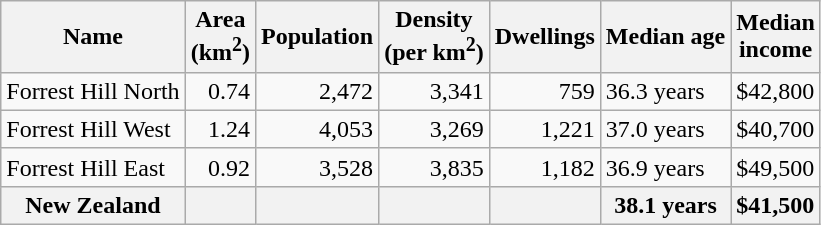<table class="wikitable">
<tr>
<th>Name</th>
<th>Area<br>(km<sup>2</sup>)</th>
<th>Population</th>
<th>Density<br>(per km<sup>2</sup>)</th>
<th>Dwellings</th>
<th>Median age</th>
<th>Median<br>income</th>
</tr>
<tr>
<td>Forrest Hill North</td>
<td style="text-align:right;">0.74</td>
<td style="text-align:right;">2,472</td>
<td style="text-align:right;">3,341</td>
<td style="text-align:right;">759</td>
<td>36.3 years</td>
<td>$42,800</td>
</tr>
<tr>
<td>Forrest Hill West</td>
<td style="text-align:right;">1.24</td>
<td style="text-align:right;">4,053</td>
<td style="text-align:right;">3,269</td>
<td style="text-align:right;">1,221</td>
<td>37.0 years</td>
<td>$40,700</td>
</tr>
<tr>
<td>Forrest Hill East</td>
<td style="text-align:right;">0.92</td>
<td style="text-align:right;">3,528</td>
<td style="text-align:right;">3,835</td>
<td style="text-align:right;">1,182</td>
<td>36.9 years</td>
<td>$49,500</td>
</tr>
<tr>
<th>New Zealand</th>
<th></th>
<th></th>
<th></th>
<th></th>
<th>38.1 years</th>
<th style="text-align:left;">$41,500</th>
</tr>
</table>
